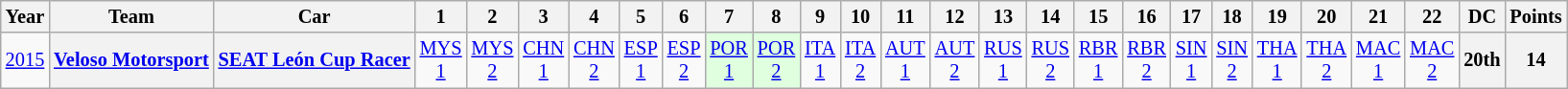<table class="wikitable" style="text-align:center; font-size:85%">
<tr>
<th>Year</th>
<th>Team</th>
<th>Car</th>
<th>1</th>
<th>2</th>
<th>3</th>
<th>4</th>
<th>5</th>
<th>6</th>
<th>7</th>
<th>8</th>
<th>9</th>
<th>10</th>
<th>11</th>
<th>12</th>
<th>13</th>
<th>14</th>
<th>15</th>
<th>16</th>
<th>17</th>
<th>18</th>
<th>19</th>
<th>20</th>
<th>21</th>
<th>22</th>
<th>DC</th>
<th>Points</th>
</tr>
<tr>
<td><a href='#'>2015</a></td>
<th><a href='#'>Veloso Motorsport</a></th>
<th><a href='#'>SEAT León Cup Racer</a></th>
<td style="background:#;"><a href='#'>MYS<br>1</a></td>
<td style="background:#;"><a href='#'>MYS<br>2</a></td>
<td style="background:#;"><a href='#'>CHN<br>1</a></td>
<td style="background:#;"><a href='#'>CHN<br>2</a></td>
<td style="background:#;"><a href='#'>ESP<br>1</a></td>
<td style="background:#;"><a href='#'>ESP<br>2</a></td>
<td style="background:#DFFFDF;"><a href='#'>POR<br>1</a><br></td>
<td style="background:#DFFFDF;"><a href='#'>POR<br>2</a><br></td>
<td style="background:#;"><a href='#'>ITA<br>1</a></td>
<td style="background:#;"><a href='#'>ITA<br>2</a></td>
<td style="background:#;"><a href='#'>AUT<br>1</a></td>
<td style="background:#;"><a href='#'>AUT<br>2</a></td>
<td style="background:#;"><a href='#'>RUS<br>1</a></td>
<td style="background:#;"><a href='#'>RUS<br>2</a></td>
<td style="background:#;"><a href='#'>RBR<br>1</a></td>
<td style="background:#;"><a href='#'>RBR<br>2</a></td>
<td style="background:#;"><a href='#'>SIN<br>1</a></td>
<td style="background:#;"><a href='#'>SIN<br>2</a></td>
<td style="background:#;"><a href='#'>THA<br>1</a></td>
<td style="background:#;"><a href='#'>THA<br>2</a></td>
<td style="background:#;"><a href='#'>MAC<br>1</a></td>
<td style="background:#;"><a href='#'>MAC<br>2</a></td>
<th>20th</th>
<th>14</th>
</tr>
</table>
